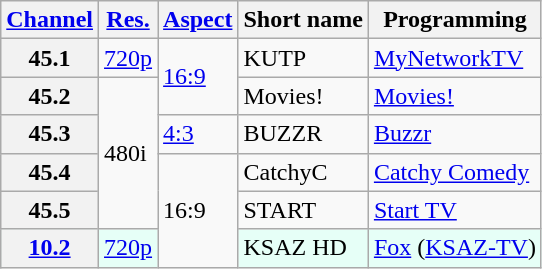<table class="wikitable">
<tr>
<th scope = "col"><a href='#'>Channel</a></th>
<th scope = "col"><a href='#'>Res.</a></th>
<th scope = "col"><a href='#'>Aspect</a></th>
<th scope = "col">Short name</th>
<th scope = "col">Programming</th>
</tr>
<tr>
<th scope = "row">45.1</th>
<td><a href='#'>720p</a></td>
<td rowspan="2"><a href='#'>16:9</a></td>
<td>KUTP</td>
<td><a href='#'>MyNetworkTV</a></td>
</tr>
<tr>
<th scope = "row">45.2</th>
<td rowspan="4">480i</td>
<td>Movies!</td>
<td><a href='#'>Movies!</a></td>
</tr>
<tr>
<th scope = "row">45.3</th>
<td><a href='#'>4:3</a></td>
<td>BUZZR</td>
<td><a href='#'>Buzzr</a></td>
</tr>
<tr>
<th scope = "row">45.4</th>
<td rowspan="3">16:9</td>
<td>CatchyC</td>
<td><a href='#'>Catchy Comedy</a></td>
</tr>
<tr>
<th scope = "row">45.5</th>
<td>START</td>
<td><a href='#'>Start TV</a></td>
</tr>
<tr style="background-color: #E6FFF7;">
<th scope = "row"><a href='#'>10.2</a></th>
<td><a href='#'>720p</a></td>
<td>KSAZ HD</td>
<td><a href='#'>Fox</a> (<a href='#'>KSAZ-TV</a>)</td>
</tr>
</table>
